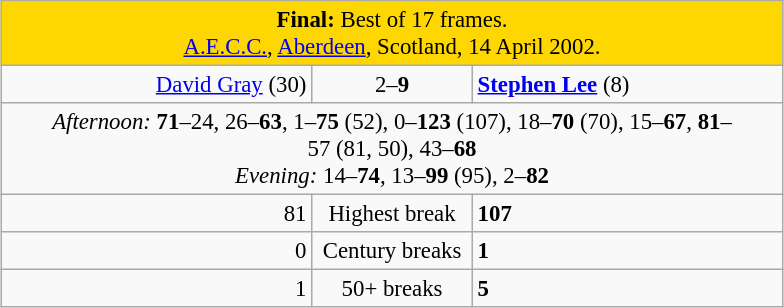<table class="wikitable" style="font-size: 95%; margin: 1em auto 1em auto;">
<tr>
<td colspan="3" align="center" bgcolor="#ffd700"><strong>Final:</strong> Best of 17 frames. <br><a href='#'>A.E.C.C.</a>, <a href='#'>Aberdeen</a>, Scotland, 14 April 2002.</td>
</tr>
<tr>
<td width="200" align="right"><a href='#'>David Gray</a> (30)<br></td>
<td width="100" align="center">2–<strong>9</strong></td>
<td width="200"><strong><a href='#'>Stephen Lee</a></strong> (8)<br></td>
</tr>
<tr>
<td colspan="3" align="center" style="font-size: 100%"><em>Afternoon:</em> <strong>71</strong>–24, 26–<strong>63</strong>, 1–<strong>75</strong> (52), 0–<strong>123</strong> (107), 18–<strong>70</strong> (70), 15–<strong>67</strong>, <strong>81</strong>–57 (81, 50), 43–<strong>68</strong><br><em>Evening:</em> 14–<strong>74</strong>, 13–<strong>99</strong> (95), 2–<strong>82</strong></td>
</tr>
<tr>
<td align="right">81</td>
<td align="center">Highest break</td>
<td align="left"><strong>107</strong></td>
</tr>
<tr>
<td align="right">0</td>
<td align="center">Century breaks</td>
<td align="left"><strong>1</strong></td>
</tr>
<tr>
<td align="right">1</td>
<td align="center">50+ breaks</td>
<td align="left"><strong>5</strong></td>
</tr>
</table>
